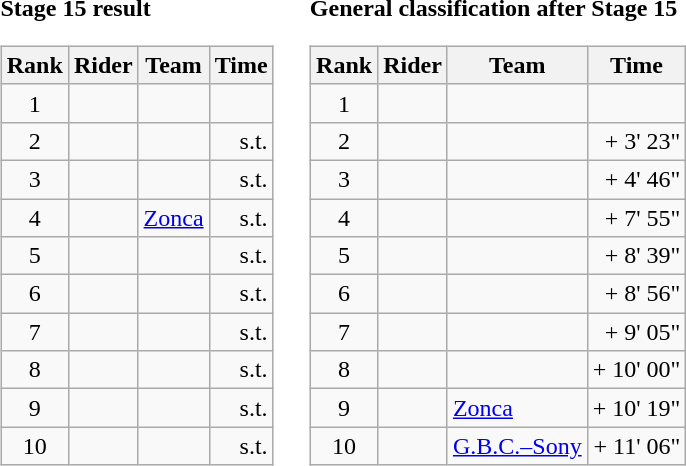<table>
<tr>
<td><strong>Stage 15 result</strong><br><table class="wikitable">
<tr>
<th scope="col">Rank</th>
<th scope="col">Rider</th>
<th scope="col">Team</th>
<th scope="col">Time</th>
</tr>
<tr>
<td style="text-align:center;">1</td>
<td></td>
<td></td>
<td style="text-align:right;"></td>
</tr>
<tr>
<td style="text-align:center;">2</td>
<td></td>
<td></td>
<td style="text-align:right;">s.t.</td>
</tr>
<tr>
<td style="text-align:center;">3</td>
<td></td>
<td></td>
<td style="text-align:right;">s.t.</td>
</tr>
<tr>
<td style="text-align:center;">4</td>
<td></td>
<td><a href='#'>Zonca</a></td>
<td style="text-align:right;">s.t.</td>
</tr>
<tr>
<td style="text-align:center;">5</td>
<td></td>
<td></td>
<td style="text-align:right;">s.t.</td>
</tr>
<tr>
<td style="text-align:center;">6</td>
<td></td>
<td></td>
<td style="text-align:right;">s.t.</td>
</tr>
<tr>
<td style="text-align:center;">7</td>
<td></td>
<td></td>
<td style="text-align:right;">s.t.</td>
</tr>
<tr>
<td style="text-align:center;">8</td>
<td></td>
<td></td>
<td style="text-align:right;">s.t.</td>
</tr>
<tr>
<td style="text-align:center;">9</td>
<td></td>
<td></td>
<td style="text-align:right;">s.t.</td>
</tr>
<tr>
<td style="text-align:center;">10</td>
<td></td>
<td></td>
<td style="text-align:right;">s.t.</td>
</tr>
</table>
</td>
<td></td>
<td><strong>General classification after Stage 15</strong><br><table class="wikitable">
<tr>
<th scope="col">Rank</th>
<th scope="col">Rider</th>
<th scope="col">Team</th>
<th scope="col">Time</th>
</tr>
<tr>
<td style="text-align:center;">1</td>
<td></td>
<td></td>
<td style="text-align:right;"></td>
</tr>
<tr>
<td style="text-align:center;">2</td>
<td></td>
<td></td>
<td style="text-align:right;">+ 3' 23"</td>
</tr>
<tr>
<td style="text-align:center;">3</td>
<td></td>
<td></td>
<td style="text-align:right;">+ 4' 46"</td>
</tr>
<tr>
<td style="text-align:center;">4</td>
<td></td>
<td></td>
<td style="text-align:right;">+ 7' 55"</td>
</tr>
<tr>
<td style="text-align:center;">5</td>
<td></td>
<td></td>
<td style="text-align:right;">+ 8' 39"</td>
</tr>
<tr>
<td style="text-align:center;">6</td>
<td></td>
<td></td>
<td style="text-align:right;">+ 8' 56"</td>
</tr>
<tr>
<td style="text-align:center;">7</td>
<td></td>
<td></td>
<td style="text-align:right;">+ 9' 05"</td>
</tr>
<tr>
<td style="text-align:center;">8</td>
<td></td>
<td></td>
<td style="text-align:right;">+ 10' 00"</td>
</tr>
<tr>
<td style="text-align:center;">9</td>
<td></td>
<td><a href='#'>Zonca</a></td>
<td style="text-align:right;">+ 10' 19"</td>
</tr>
<tr>
<td style="text-align:center;">10</td>
<td></td>
<td><a href='#'>G.B.C.–Sony</a></td>
<td style="text-align:right;">+ 11' 06"</td>
</tr>
</table>
</td>
</tr>
</table>
